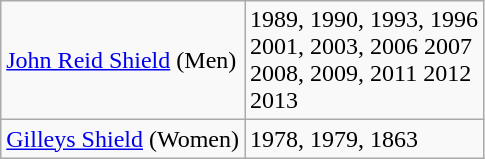<table class="wikitable">
<tr>
<td><a href='#'>John Reid Shield</a> (Men)</td>
<td>1989, 1990, 1993, 1996 <br> 2001, 2003, 2006 2007 <br> 2008, 2009, 2011 2012 <br> 2013</td>
</tr>
<tr>
<td><a href='#'>Gilleys Shield</a> (Women)</td>
<td>1978, 1979, 1863</td>
</tr>
</table>
